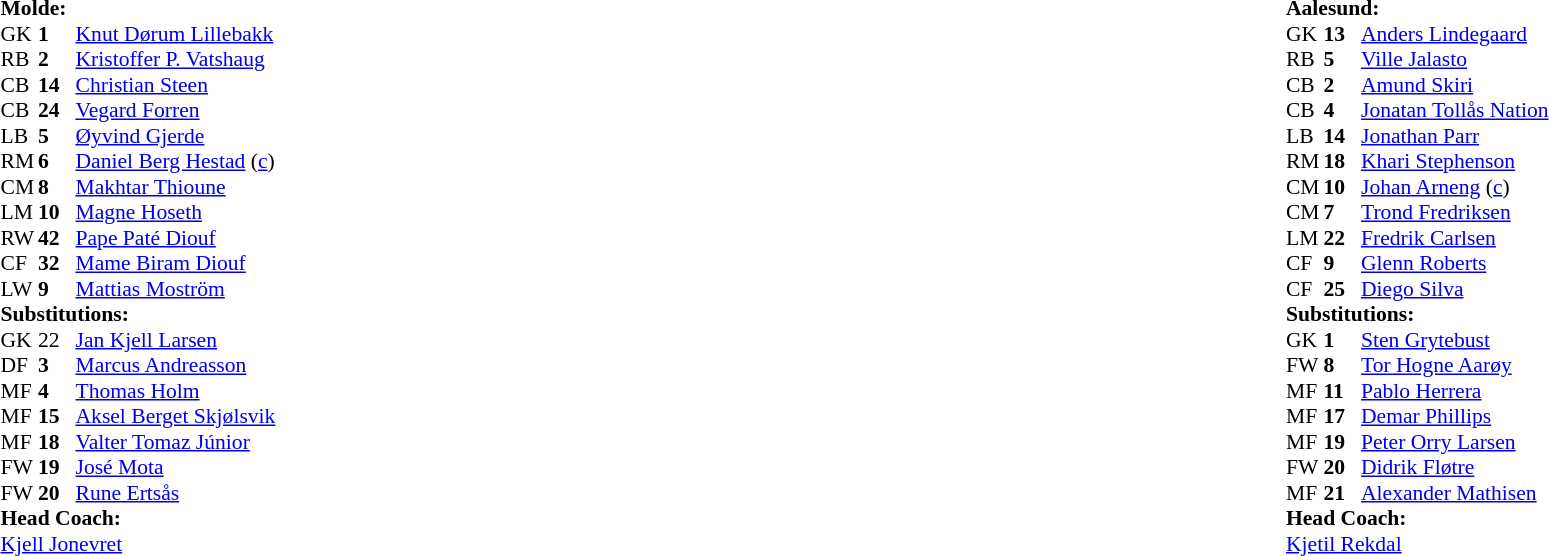<table width=100%>
<tr>
<td valign=top width=50%><br><table style=font-size:90% cellspacing=0 cellpadding=0>
<tr>
<td colspan="4"><strong>Molde:</strong></td>
</tr>
<tr>
<th width=25></th>
<th width=25></th>
</tr>
<tr>
<td>GK</td>
<td><strong>1</strong></td>
<td> <a href='#'>Knut Dørum Lillebakk</a></td>
</tr>
<tr>
<td>RB</td>
<td><strong>2</strong></td>
<td> <a href='#'>Kristoffer P. Vatshaug</a></td>
</tr>
<tr>
<td>CB</td>
<td><strong>14</strong></td>
<td> <a href='#'>Christian Steen</a></td>
</tr>
<tr>
<td>CB</td>
<td><strong>24</strong></td>
<td> <a href='#'>Vegard Forren</a></td>
</tr>
<tr>
<td>LB</td>
<td><strong>5</strong></td>
<td> <a href='#'>Øyvind Gjerde</a></td>
<td></td>
<td></td>
</tr>
<tr>
<td>RM</td>
<td><strong>6</strong></td>
<td> <a href='#'>Daniel Berg Hestad</a> (<a href='#'>c</a>)</td>
<td></td>
</tr>
<tr>
<td>CM</td>
<td><strong>8</strong></td>
<td> <a href='#'>Makhtar Thioune</a></td>
</tr>
<tr>
<td>LM</td>
<td><strong>10</strong></td>
<td> <a href='#'>Magne Hoseth</a></td>
<td> </td>
<td></td>
</tr>
<tr>
<td>RW</td>
<td><strong>42</strong></td>
<td> <a href='#'>Pape Paté Diouf</a></td>
</tr>
<tr>
<td>CF</td>
<td><strong>32</strong></td>
<td> <a href='#'>Mame Biram Diouf</a></td>
</tr>
<tr>
<td>LW</td>
<td><strong>9</strong></td>
<td> <a href='#'>Mattias Moström</a></td>
<td></td>
<td></td>
</tr>
<tr>
<td colspan=3><strong>Substitutions:</strong></td>
</tr>
<tr>
<td>GK</td>
<td>22</td>
<td> <a href='#'>Jan Kjell Larsen</a></td>
</tr>
<tr>
<td>DF</td>
<td><strong>3</strong></td>
<td> <a href='#'>Marcus Andreasson</a></td>
<td></td>
<td></td>
</tr>
<tr>
<td>MF</td>
<td><strong>4</strong></td>
<td> <a href='#'>Thomas Holm</a></td>
<td></td>
<td></td>
</tr>
<tr>
<td>MF</td>
<td><strong>15</strong></td>
<td> <a href='#'>Aksel Berget Skjølsvik</a></td>
</tr>
<tr>
<td>MF</td>
<td><strong>18</strong></td>
<td> <a href='#'>Valter Tomaz Júnior</a></td>
</tr>
<tr>
<td>FW</td>
<td><strong>19</strong></td>
<td> <a href='#'>José Mota</a></td>
<td></td>
<td></td>
</tr>
<tr>
<td>FW</td>
<td><strong>20</strong></td>
<td> <a href='#'>Rune Ertsås</a></td>
</tr>
<tr>
<td colspan=3><strong>Head Coach:</strong></td>
</tr>
<tr>
<td colspan=4> <a href='#'>Kjell Jonevret</a></td>
</tr>
</table>
</td>
<td valign="top" width="50%"><br><table style="font-size: 90%" cellspacing="0" cellpadding="0" align=center>
<tr>
<td colspan="4"><strong>Aalesund:</strong></td>
</tr>
<tr>
<th width=25></th>
<th width=25></th>
</tr>
<tr>
<td>GK</td>
<td><strong>13</strong></td>
<td> <a href='#'>Anders Lindegaard</a></td>
</tr>
<tr>
<td>RB</td>
<td><strong>5</strong></td>
<td> <a href='#'>Ville Jalasto</a></td>
</tr>
<tr>
<td>CB</td>
<td><strong>2</strong></td>
<td> <a href='#'>Amund Skiri</a></td>
</tr>
<tr>
<td>CB</td>
<td><strong>4</strong></td>
<td> <a href='#'>Jonatan Tollås Nation</a></td>
</tr>
<tr>
<td>LB</td>
<td><strong>14</strong></td>
<td> <a href='#'>Jonathan Parr</a></td>
</tr>
<tr>
<td>RM</td>
<td><strong>18</strong></td>
<td> <a href='#'>Khari Stephenson</a></td>
</tr>
<tr>
<td>CM</td>
<td><strong>10</strong></td>
<td> <a href='#'>Johan Arneng</a> (<a href='#'>c</a>)</td>
<td></td>
</tr>
<tr>
<td>CM</td>
<td><strong>7</strong></td>
<td> <a href='#'>Trond Fredriksen</a></td>
<td></td>
<td></td>
</tr>
<tr>
<td>LM</td>
<td><strong>22</strong></td>
<td> <a href='#'>Fredrik Carlsen</a> </td>
<td></td>
</tr>
<tr>
<td>CF</td>
<td><strong>9</strong></td>
<td> <a href='#'>Glenn Roberts</a></td>
<td></td>
<td></td>
</tr>
<tr>
<td>CF</td>
<td><strong>25</strong></td>
<td> <a href='#'>Diego Silva</a> </td>
<td></td>
<td></td>
</tr>
<tr>
<td colspan=3><strong>Substitutions:</strong></td>
</tr>
<tr>
<td>GK</td>
<td><strong>1</strong></td>
<td> <a href='#'>Sten Grytebust</a></td>
</tr>
<tr>
<td>FW</td>
<td><strong>8</strong></td>
<td> <a href='#'>Tor Hogne Aarøy</a></td>
<td></td>
<td></td>
</tr>
<tr>
<td>MF</td>
<td><strong>11</strong></td>
<td> <a href='#'>Pablo Herrera</a></td>
<td></td>
<td></td>
</tr>
<tr>
<td>MF</td>
<td><strong>17</strong></td>
<td> <a href='#'>Demar Phillips</a></td>
<td></td>
<td></td>
</tr>
<tr>
<td>MF</td>
<td><strong>19</strong></td>
<td> <a href='#'>Peter Orry Larsen</a></td>
</tr>
<tr>
<td>FW</td>
<td><strong>20</strong></td>
<td> <a href='#'>Didrik Fløtre</a></td>
</tr>
<tr>
<td>MF</td>
<td><strong>21</strong></td>
<td> <a href='#'>Alexander Mathisen</a></td>
</tr>
<tr>
<td colspan=3><strong>Head Coach:</strong></td>
</tr>
<tr>
<td colspan=4> <a href='#'>Kjetil Rekdal</a></td>
</tr>
</table>
</td>
</tr>
</table>
